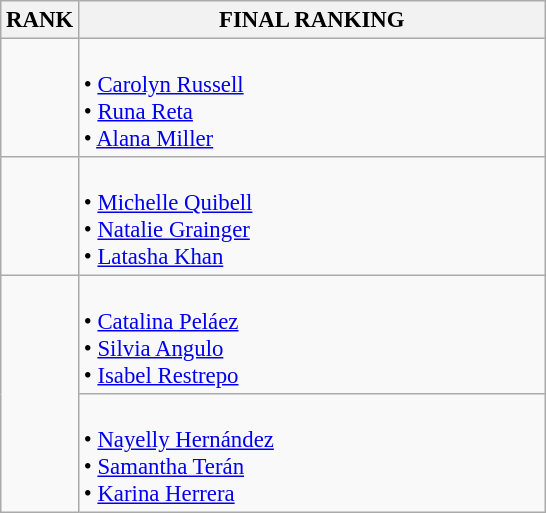<table class="wikitable" style="font-size:95%;">
<tr>
<th>RANK</th>
<th align="left" style="width: 20em">FINAL RANKING</th>
</tr>
<tr>
<td align="center"></td>
<td><br>• <a href='#'>Carolyn Russell</a><br>• <a href='#'>Runa Reta</a><br>• <a href='#'>Alana Miller</a></td>
</tr>
<tr>
<td align="center"></td>
<td><br>• <a href='#'>Michelle Quibell</a><br>• <a href='#'>Natalie Grainger</a><br>• <a href='#'>Latasha Khan</a></td>
</tr>
<tr>
<td rowspan=2 align="center"></td>
<td><br>• <a href='#'>Catalina Peláez</a><br>• <a href='#'>Silvia Angulo</a><br>• <a href='#'>Isabel Restrepo</a></td>
</tr>
<tr>
<td><br>• <a href='#'>Nayelly Hernández</a><br>• <a href='#'>Samantha Terán</a><br>• <a href='#'>Karina Herrera</a></td>
</tr>
</table>
